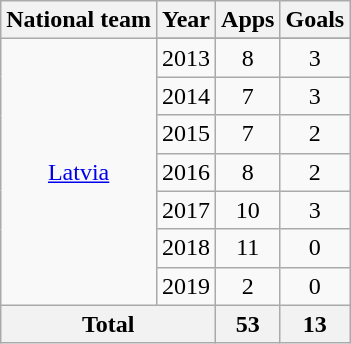<table class="wikitable" style="text-align:center">
<tr>
<th>National team</th>
<th>Year</th>
<th>Apps</th>
<th>Goals</th>
</tr>
<tr>
<td rowspan=8><a href='#'>Latvia</a></td>
</tr>
<tr>
<td>2013</td>
<td>8</td>
<td>3</td>
</tr>
<tr>
<td>2014</td>
<td>7</td>
<td>3</td>
</tr>
<tr>
<td>2015</td>
<td>7</td>
<td>2</td>
</tr>
<tr>
<td>2016</td>
<td>8</td>
<td>2</td>
</tr>
<tr>
<td>2017</td>
<td>10</td>
<td>3</td>
</tr>
<tr>
<td>2018</td>
<td>11</td>
<td>0</td>
</tr>
<tr>
<td>2019</td>
<td>2</td>
<td>0</td>
</tr>
<tr>
<th colspan="2">Total</th>
<th>53</th>
<th>13</th>
</tr>
</table>
